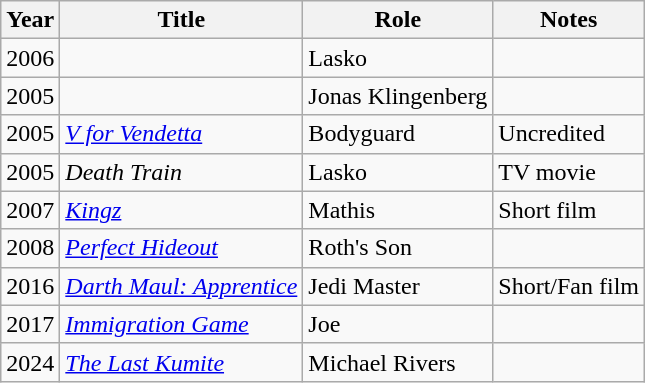<table class="wikitable sortable">
<tr>
<th>Year</th>
<th>Title</th>
<th>Role</th>
<th class="unsortable">Notes</th>
</tr>
<tr>
<td>2006</td>
<td><em></em></td>
<td>Lasko</td>
<td></td>
</tr>
<tr>
<td>2005</td>
<td><em></em></td>
<td>Jonas Klingenberg</td>
<td></td>
</tr>
<tr>
<td>2005</td>
<td><em><a href='#'>V for Vendetta</a></em></td>
<td>Bodyguard</td>
<td>Uncredited</td>
</tr>
<tr>
<td>2005</td>
<td><em>Death Train</em></td>
<td>Lasko</td>
<td>TV movie</td>
</tr>
<tr>
<td>2007</td>
<td><em><a href='#'>Kingz</a></em></td>
<td>Mathis</td>
<td>Short film</td>
</tr>
<tr>
<td>2008</td>
<td><em><a href='#'>Perfect Hideout</a></em></td>
<td>Roth's Son</td>
<td></td>
</tr>
<tr>
<td>2016</td>
<td><em><a href='#'>Darth Maul: Apprentice</a></em></td>
<td>Jedi Master</td>
<td>Short/Fan film</td>
</tr>
<tr>
<td>2017</td>
<td><em><a href='#'>Immigration Game</a></em></td>
<td>Joe</td>
<td></td>
</tr>
<tr>
<td>2024</td>
<td><em><a href='#'>The Last Kumite</a></em></td>
<td>Michael Rivers</td>
<td></td>
</tr>
</table>
